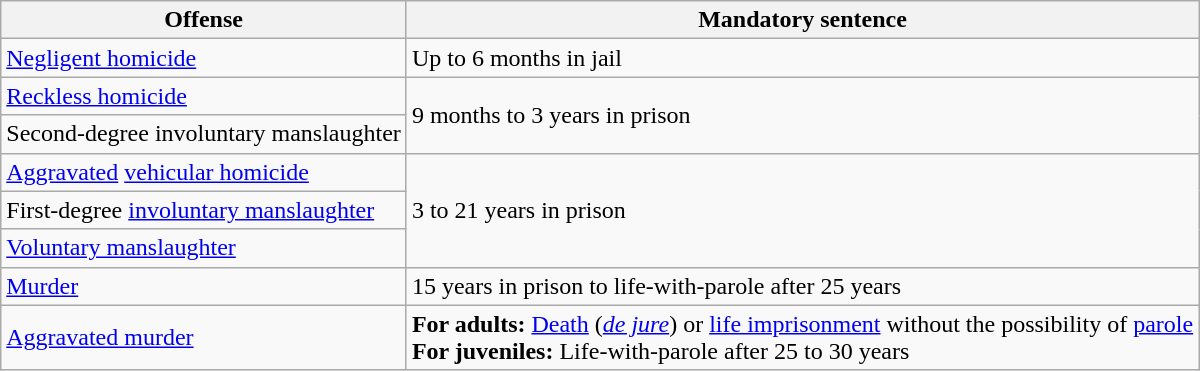<table class="wikitable">
<tr>
<th>Offense</th>
<th>Mandatory sentence</th>
</tr>
<tr>
<td><a href='#'>Negligent homicide</a></td>
<td>Up to 6 months in jail</td>
</tr>
<tr>
<td><a href='#'>Reckless homicide</a></td>
<td rowspan="2">9 months to 3 years in prison</td>
</tr>
<tr>
<td>Second-degree involuntary manslaughter</td>
</tr>
<tr>
<td><a href='#'>Aggravated</a> <a href='#'>vehicular homicide</a></td>
<td rowspan="3">3 to 21 years in prison</td>
</tr>
<tr>
<td>First-degree <a href='#'>involuntary manslaughter</a></td>
</tr>
<tr>
<td><a href='#'>Voluntary manslaughter</a></td>
</tr>
<tr>
<td><a href='#'>Murder</a></td>
<td>15 years in prison to life-with-parole after 25 years</td>
</tr>
<tr>
<td><a href='#'>Aggravated murder</a></td>
<td><strong>For adults:</strong> <a href='#'>Death</a> (<em><a href='#'>de jure</a></em>) or <a href='#'>life imprisonment</a> without the possibility of <a href='#'>parole</a><br><strong>For juveniles:</strong> Life-with-parole after 25 to 30 years</td>
</tr>
</table>
